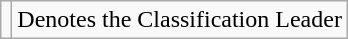<table class="wikitable">
<tr>
<td></td>
<td>Denotes the Classification Leader</td>
</tr>
</table>
